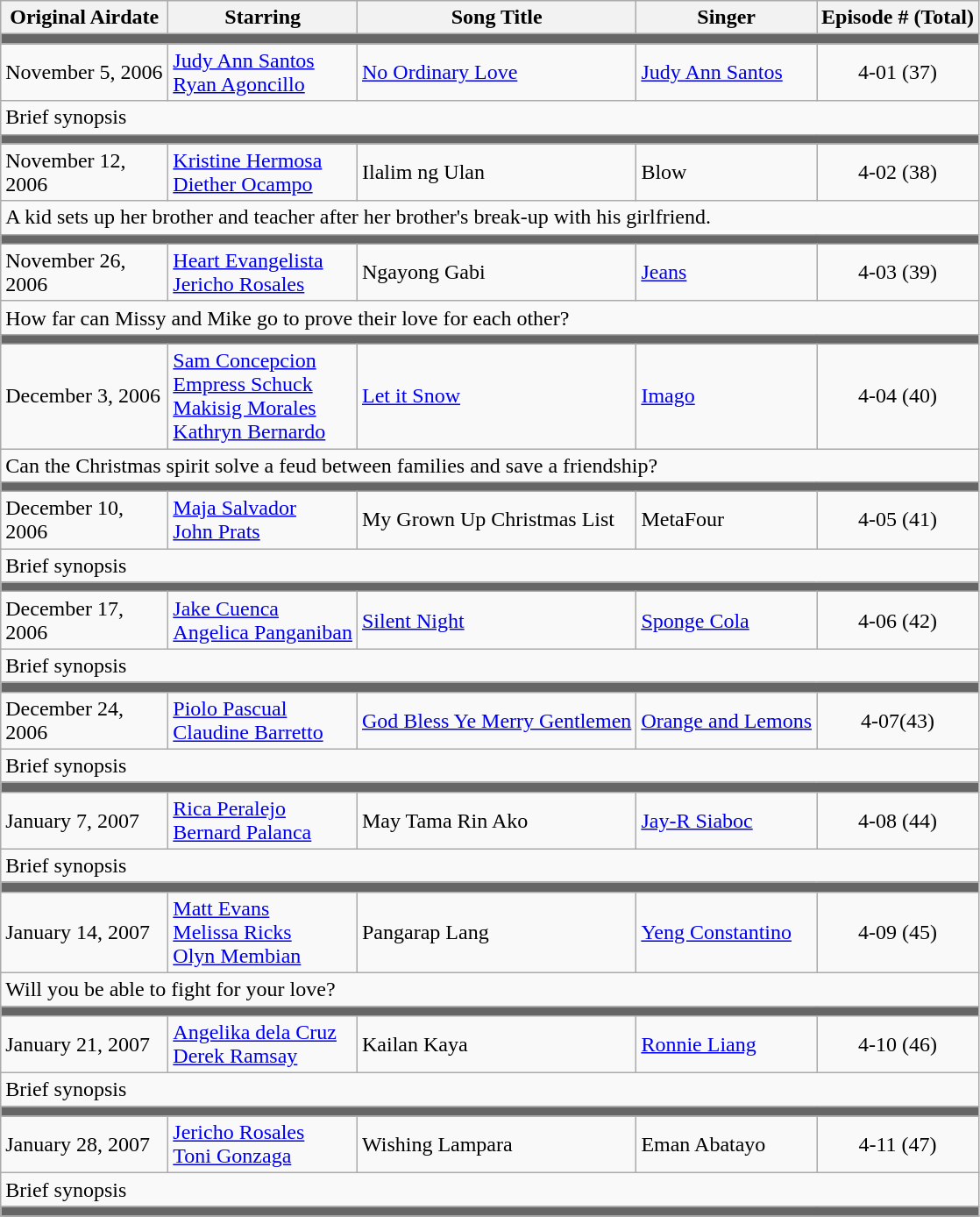<table class="wikitable">
<tr>
<th width=120px>Original Airdate</th>
<th>Starring</th>
<th>Song Title</th>
<th>Singer</th>
<th>Episode # (Total)</th>
</tr>
<tr bgcolor="#666">
<td colspan="6"></td>
</tr>
<tr>
<td>November 5, 2006</td>
<td><a href='#'>Judy Ann Santos</a><br> <a href='#'>Ryan Agoncillo</a></td>
<td><a href='#'>No Ordinary Love</a></td>
<td><a href='#'>Judy Ann Santos</a></td>
<td align="center">4-01 (37)</td>
</tr>
<tr>
<td colspan="5">Brief synopsis</td>
</tr>
<tr bgcolor="#666">
<td colspan="6"></td>
</tr>
<tr>
<td>November 12, 2006</td>
<td><a href='#'>Kristine Hermosa</a><br> <a href='#'>Diether Ocampo</a></td>
<td>Ilalim ng Ulan</td>
<td>Blow</td>
<td align="center">4-02 (38)</td>
</tr>
<tr>
<td colspan="5">A kid sets up her brother and teacher after her brother's break-up with his girlfriend.</td>
</tr>
<tr bgcolor="#666">
<td colspan="6"></td>
</tr>
<tr>
<td>November 26, 2006</td>
<td><a href='#'>Heart Evangelista</a><br> <a href='#'>Jericho Rosales</a></td>
<td>Ngayong Gabi</td>
<td><a href='#'>Jeans</a></td>
<td align="center">4-03 (39)</td>
</tr>
<tr>
<td colspan="5">How far can Missy and Mike go to prove their love for each other?</td>
</tr>
<tr bgcolor="#666">
<td colspan="6"></td>
</tr>
<tr>
<td>December 3, 2006</td>
<td><a href='#'>Sam Concepcion</a><br> <a href='#'>Empress Schuck</a><br> <a href='#'>Makisig Morales</a><br> <a href='#'>Kathryn Bernardo</a></td>
<td><a href='#'>Let it Snow</a></td>
<td><a href='#'>Imago</a></td>
<td align="center">4-04 (40)</td>
</tr>
<tr>
<td colspan="5">Can the Christmas spirit solve a feud between families and save a friendship?</td>
</tr>
<tr bgcolor="#666">
<td colspan="6"></td>
</tr>
<tr>
<td>December 10, 2006</td>
<td><a href='#'>Maja Salvador</a><br> <a href='#'>John Prats</a></td>
<td>My Grown Up Christmas List</td>
<td>MetaFour</td>
<td align="center">4-05 (41)</td>
</tr>
<tr>
<td colspan="5">Brief synopsis</td>
</tr>
<tr bgcolor="#666">
<td colspan="6"></td>
</tr>
<tr>
<td>December 17, 2006</td>
<td><a href='#'>Jake Cuenca</a><br> <a href='#'>Angelica Panganiban</a></td>
<td><a href='#'>Silent Night</a></td>
<td><a href='#'>Sponge Cola</a></td>
<td align="center">4-06 (42)</td>
</tr>
<tr>
<td colspan="5">Brief synopsis</td>
</tr>
<tr bgcolor="#666">
<td colspan="6"></td>
</tr>
<tr>
<td>December 24, 2006</td>
<td><a href='#'>Piolo Pascual</a><br> <a href='#'>Claudine Barretto</a></td>
<td><a href='#'>God Bless Ye Merry Gentlemen</a></td>
<td><a href='#'>Orange and Lemons</a></td>
<td align="center">4-07(43)</td>
</tr>
<tr>
<td colspan="5">Brief synopsis</td>
</tr>
<tr bgcolor="#666">
<td colspan="6"></td>
</tr>
<tr>
<td>January 7, 2007</td>
<td><a href='#'>Rica Peralejo</a><br><a href='#'>Bernard Palanca</a></td>
<td>May Tama Rin Ako</td>
<td><a href='#'>Jay-R Siaboc</a></td>
<td align="center">4-08 (44)</td>
</tr>
<tr>
<td colspan="5">Brief synopsis</td>
</tr>
<tr bgcolor="#666">
<td colspan="6"></td>
</tr>
<tr>
<td>January 14, 2007</td>
<td><a href='#'>Matt Evans</a><br><a href='#'>Melissa Ricks</a><br><a href='#'>Olyn Membian</a></td>
<td>Pangarap Lang</td>
<td><a href='#'>Yeng Constantino</a></td>
<td align="center">4-09 (45)</td>
</tr>
<tr>
<td colspan="5">Will you be able to fight for your love?</td>
</tr>
<tr bgcolor="#666">
<td colspan="6"></td>
</tr>
<tr>
<td>January 21, 2007</td>
<td><a href='#'>Angelika dela Cruz</a><br><a href='#'>Derek Ramsay</a></td>
<td>Kailan Kaya</td>
<td><a href='#'>Ronnie Liang</a></td>
<td align="center">4-10 (46)</td>
</tr>
<tr>
<td colspan="5">Brief synopsis</td>
</tr>
<tr bgcolor="#666">
<td colspan="6"></td>
</tr>
<tr>
<td>January 28, 2007</td>
<td><a href='#'>Jericho Rosales</a><br><a href='#'>Toni Gonzaga</a><br></td>
<td>Wishing Lampara</td>
<td>Eman Abatayo</td>
<td align="center">4-11 (47)</td>
</tr>
<tr>
<td colspan="5">Brief synopsis</td>
</tr>
<tr bgcolor="#666">
<td colspan="6"></td>
</tr>
<tr>
</tr>
</table>
